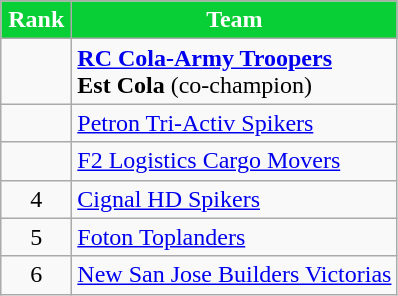<table class="wikitable" style="text-align: center;">
<tr>
<th style="width:40px; background:#08cf35; color:white;">Rank</th>
<th style="background:#08cf35; color:white;">Team</th>
</tr>
<tr bgcolor=>
<td></td>
<td style="text-align:left;"><strong><a href='#'>RC Cola-Army Troopers</a></strong><br><strong>Est Cola</strong> (co-champion)</td>
</tr>
<tr>
<td></td>
<td style="text-align:left;"><a href='#'>Petron Tri-Activ Spikers</a></td>
</tr>
<tr>
<td></td>
<td style="text-align:left;"><a href='#'>F2 Logistics Cargo Movers</a></td>
</tr>
<tr>
<td>4</td>
<td style="text-align:left;"><a href='#'>Cignal HD Spikers</a></td>
</tr>
<tr>
<td>5</td>
<td style="text-align:left;"><a href='#'>Foton Toplanders</a></td>
</tr>
<tr>
<td>6</td>
<td style="text-align:left;"><a href='#'>New San Jose Builders Victorias</a></td>
</tr>
</table>
